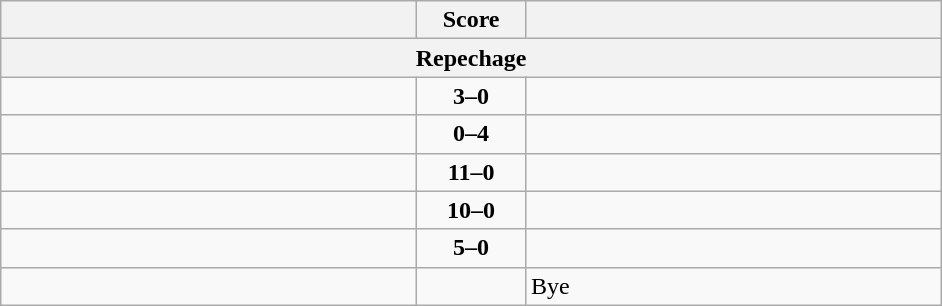<table class="wikitable" style="text-align: left;">
<tr>
<th align="right" width="270"></th>
<th width="65">Score</th>
<th align="left" width="270"></th>
</tr>
<tr>
<th colspan="3">Repechage</th>
</tr>
<tr>
<td><strong></strong></td>
<td align=center><strong>3–0</strong></td>
<td></td>
</tr>
<tr>
<td></td>
<td align=center><strong>0–4</strong></td>
<td><strong></strong></td>
</tr>
<tr>
<td><strong></strong></td>
<td align=center><strong>11–0</strong></td>
<td></td>
</tr>
<tr>
<td><strong></strong></td>
<td align=center><strong>10–0</strong></td>
<td></td>
</tr>
<tr>
<td><strong></strong></td>
<td align=center><strong>5–0</strong></td>
<td></td>
</tr>
<tr>
<td><strong></strong></td>
<td align=center></td>
<td>Bye</td>
</tr>
</table>
